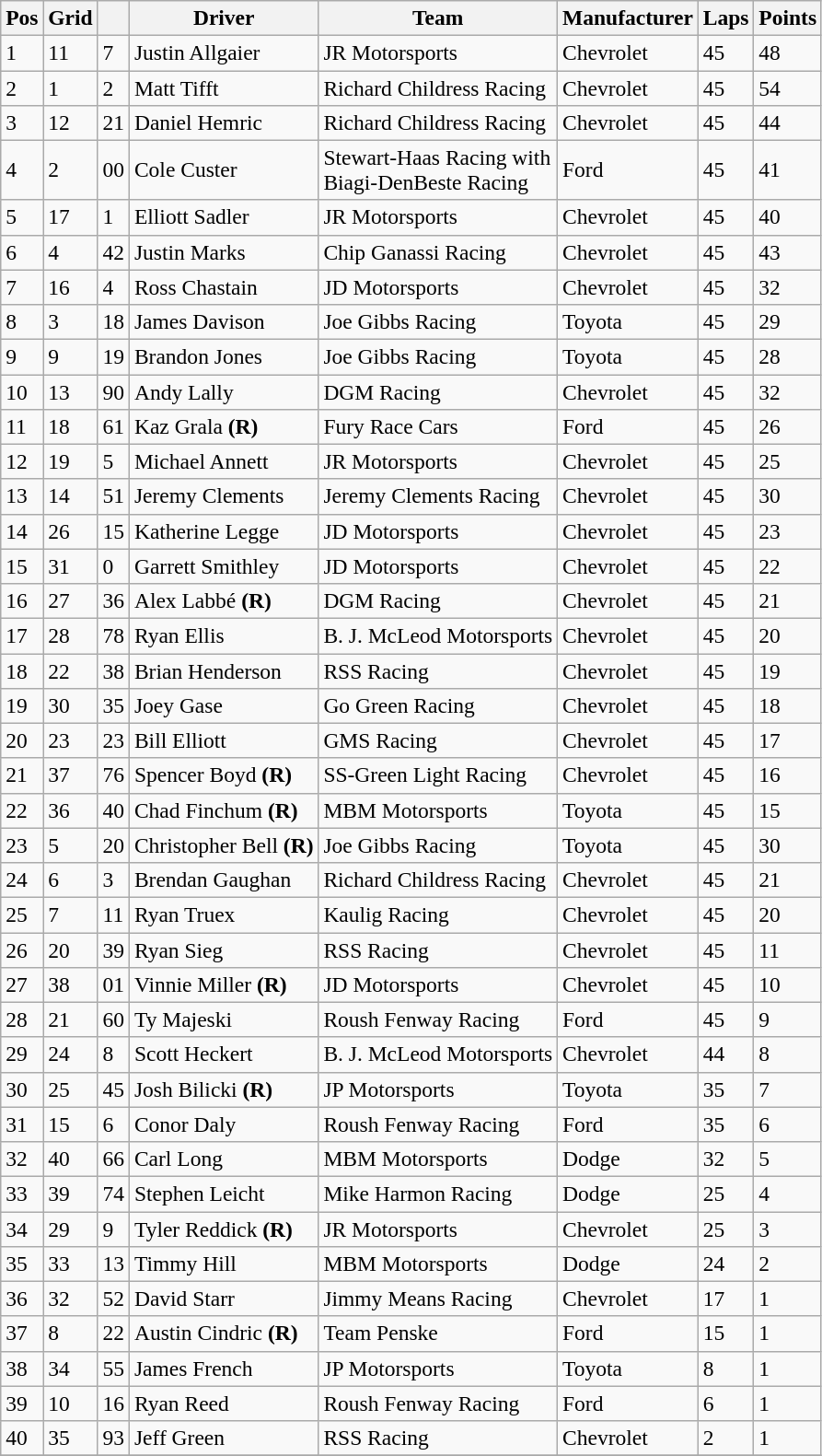<table class="wikitable" style="font-size:98%">
<tr>
<th>Pos</th>
<th>Grid</th>
<th></th>
<th>Driver</th>
<th>Team</th>
<th>Manufacturer</th>
<th>Laps</th>
<th>Points</th>
</tr>
<tr>
<td>1</td>
<td>11</td>
<td>7</td>
<td>Justin Allgaier</td>
<td>JR Motorsports</td>
<td>Chevrolet</td>
<td>45</td>
<td>48</td>
</tr>
<tr>
<td>2</td>
<td>1</td>
<td>2</td>
<td>Matt Tifft</td>
<td>Richard Childress Racing</td>
<td>Chevrolet</td>
<td>45</td>
<td>54</td>
</tr>
<tr>
<td>3</td>
<td>12</td>
<td>21</td>
<td>Daniel Hemric</td>
<td>Richard Childress Racing</td>
<td>Chevrolet</td>
<td>45</td>
<td>44</td>
</tr>
<tr>
<td>4</td>
<td>2</td>
<td>00</td>
<td>Cole Custer</td>
<td>Stewart-Haas Racing with <br> Biagi-DenBeste Racing</td>
<td>Ford</td>
<td>45</td>
<td>41</td>
</tr>
<tr>
<td>5</td>
<td>17</td>
<td>1</td>
<td>Elliott Sadler</td>
<td>JR Motorsports</td>
<td>Chevrolet</td>
<td>45</td>
<td>40</td>
</tr>
<tr>
<td>6</td>
<td>4</td>
<td>42</td>
<td>Justin Marks</td>
<td>Chip Ganassi Racing</td>
<td>Chevrolet</td>
<td>45</td>
<td>43</td>
</tr>
<tr>
<td>7</td>
<td>16</td>
<td>4</td>
<td>Ross Chastain</td>
<td>JD Motorsports</td>
<td>Chevrolet</td>
<td>45</td>
<td>32</td>
</tr>
<tr>
<td>8</td>
<td>3</td>
<td>18</td>
<td>James Davison</td>
<td>Joe Gibbs Racing</td>
<td>Toyota</td>
<td>45</td>
<td>29</td>
</tr>
<tr>
<td>9</td>
<td>9</td>
<td>19</td>
<td>Brandon Jones</td>
<td>Joe Gibbs Racing</td>
<td>Toyota</td>
<td>45</td>
<td>28</td>
</tr>
<tr>
<td>10</td>
<td>13</td>
<td>90</td>
<td>Andy Lally</td>
<td>DGM Racing</td>
<td>Chevrolet</td>
<td>45</td>
<td>32</td>
</tr>
<tr>
<td>11</td>
<td>18</td>
<td>61</td>
<td>Kaz Grala <strong>(R)</strong></td>
<td>Fury Race Cars</td>
<td>Ford</td>
<td>45</td>
<td>26</td>
</tr>
<tr>
<td>12</td>
<td>19</td>
<td>5</td>
<td>Michael Annett</td>
<td>JR Motorsports</td>
<td>Chevrolet</td>
<td>45</td>
<td>25</td>
</tr>
<tr>
<td>13</td>
<td>14</td>
<td>51</td>
<td>Jeremy Clements</td>
<td>Jeremy Clements Racing</td>
<td>Chevrolet</td>
<td>45</td>
<td>30</td>
</tr>
<tr>
<td>14</td>
<td>26</td>
<td>15</td>
<td>Katherine Legge</td>
<td>JD Motorsports</td>
<td>Chevrolet</td>
<td>45</td>
<td>23</td>
</tr>
<tr>
<td>15</td>
<td>31</td>
<td>0</td>
<td>Garrett Smithley</td>
<td>JD Motorsports</td>
<td>Chevrolet</td>
<td>45</td>
<td>22</td>
</tr>
<tr>
<td>16</td>
<td>27</td>
<td>36</td>
<td>Alex Labbé <strong>(R)</strong></td>
<td>DGM Racing</td>
<td>Chevrolet</td>
<td>45</td>
<td>21</td>
</tr>
<tr>
<td>17</td>
<td>28</td>
<td>78</td>
<td>Ryan Ellis</td>
<td>B. J. McLeod Motorsports</td>
<td>Chevrolet</td>
<td>45</td>
<td>20</td>
</tr>
<tr>
<td>18</td>
<td>22</td>
<td>38</td>
<td>Brian Henderson</td>
<td>RSS Racing</td>
<td>Chevrolet</td>
<td>45</td>
<td>19</td>
</tr>
<tr>
<td>19</td>
<td>30</td>
<td>35</td>
<td>Joey Gase</td>
<td>Go Green Racing</td>
<td>Chevrolet</td>
<td>45</td>
<td>18</td>
</tr>
<tr>
<td>20</td>
<td>23</td>
<td>23</td>
<td>Bill Elliott</td>
<td>GMS Racing</td>
<td>Chevrolet</td>
<td>45</td>
<td>17</td>
</tr>
<tr>
<td>21</td>
<td>37</td>
<td>76</td>
<td>Spencer Boyd <strong>(R)</strong></td>
<td>SS-Green Light Racing</td>
<td>Chevrolet</td>
<td>45</td>
<td>16</td>
</tr>
<tr>
<td>22</td>
<td>36</td>
<td>40</td>
<td>Chad Finchum <strong>(R)</strong></td>
<td>MBM Motorsports</td>
<td>Toyota</td>
<td>45</td>
<td>15</td>
</tr>
<tr>
<td>23</td>
<td>5</td>
<td>20</td>
<td>Christopher Bell <strong>(R)</strong></td>
<td>Joe Gibbs Racing</td>
<td>Toyota</td>
<td>45</td>
<td>30</td>
</tr>
<tr>
<td>24</td>
<td>6</td>
<td>3</td>
<td>Brendan Gaughan</td>
<td>Richard Childress Racing</td>
<td>Chevrolet</td>
<td>45</td>
<td>21</td>
</tr>
<tr>
<td>25</td>
<td>7</td>
<td>11</td>
<td>Ryan Truex</td>
<td>Kaulig Racing</td>
<td>Chevrolet</td>
<td>45</td>
<td>20</td>
</tr>
<tr>
<td>26</td>
<td>20</td>
<td>39</td>
<td>Ryan Sieg</td>
<td>RSS Racing</td>
<td>Chevrolet</td>
<td>45</td>
<td>11</td>
</tr>
<tr>
<td>27</td>
<td>38</td>
<td>01</td>
<td>Vinnie Miller <strong>(R)</strong></td>
<td>JD Motorsports</td>
<td>Chevrolet</td>
<td>45</td>
<td>10</td>
</tr>
<tr>
<td>28</td>
<td>21</td>
<td>60</td>
<td>Ty Majeski</td>
<td>Roush Fenway Racing</td>
<td>Ford</td>
<td>45</td>
<td>9</td>
</tr>
<tr>
<td>29</td>
<td>24</td>
<td>8</td>
<td>Scott Heckert</td>
<td>B. J. McLeod Motorsports</td>
<td>Chevrolet</td>
<td>44</td>
<td>8</td>
</tr>
<tr>
<td>30</td>
<td>25</td>
<td>45</td>
<td>Josh Bilicki <strong>(R)</strong></td>
<td>JP Motorsports</td>
<td>Toyota</td>
<td>35</td>
<td>7</td>
</tr>
<tr>
<td>31</td>
<td>15</td>
<td>6</td>
<td>Conor Daly</td>
<td>Roush Fenway Racing</td>
<td>Ford</td>
<td>35</td>
<td>6</td>
</tr>
<tr>
<td>32</td>
<td>40</td>
<td>66</td>
<td>Carl Long</td>
<td>MBM Motorsports</td>
<td>Dodge</td>
<td>32</td>
<td>5</td>
</tr>
<tr>
<td>33</td>
<td>39</td>
<td>74</td>
<td>Stephen Leicht</td>
<td>Mike Harmon Racing</td>
<td>Dodge</td>
<td>25</td>
<td>4</td>
</tr>
<tr>
<td>34</td>
<td>29</td>
<td>9</td>
<td>Tyler Reddick <strong>(R)</strong></td>
<td>JR Motorsports</td>
<td>Chevrolet</td>
<td>25</td>
<td>3</td>
</tr>
<tr>
<td>35</td>
<td>33</td>
<td>13</td>
<td>Timmy Hill</td>
<td>MBM Motorsports</td>
<td>Dodge</td>
<td>24</td>
<td>2</td>
</tr>
<tr>
<td>36</td>
<td>32</td>
<td>52</td>
<td>David Starr</td>
<td>Jimmy Means Racing</td>
<td>Chevrolet</td>
<td>17</td>
<td>1</td>
</tr>
<tr>
<td>37</td>
<td>8</td>
<td>22</td>
<td>Austin Cindric <strong>(R)</strong></td>
<td>Team Penske</td>
<td>Ford</td>
<td>15</td>
<td>1</td>
</tr>
<tr>
<td>38</td>
<td>34</td>
<td>55</td>
<td>James French</td>
<td>JP Motorsports</td>
<td>Toyota</td>
<td>8</td>
<td>1</td>
</tr>
<tr>
<td>39</td>
<td>10</td>
<td>16</td>
<td>Ryan Reed</td>
<td>Roush Fenway Racing</td>
<td>Ford</td>
<td>6</td>
<td>1</td>
</tr>
<tr>
<td>40</td>
<td>35</td>
<td>93</td>
<td>Jeff Green</td>
<td>RSS Racing</td>
<td>Chevrolet</td>
<td>2</td>
<td>1</td>
</tr>
<tr>
</tr>
</table>
